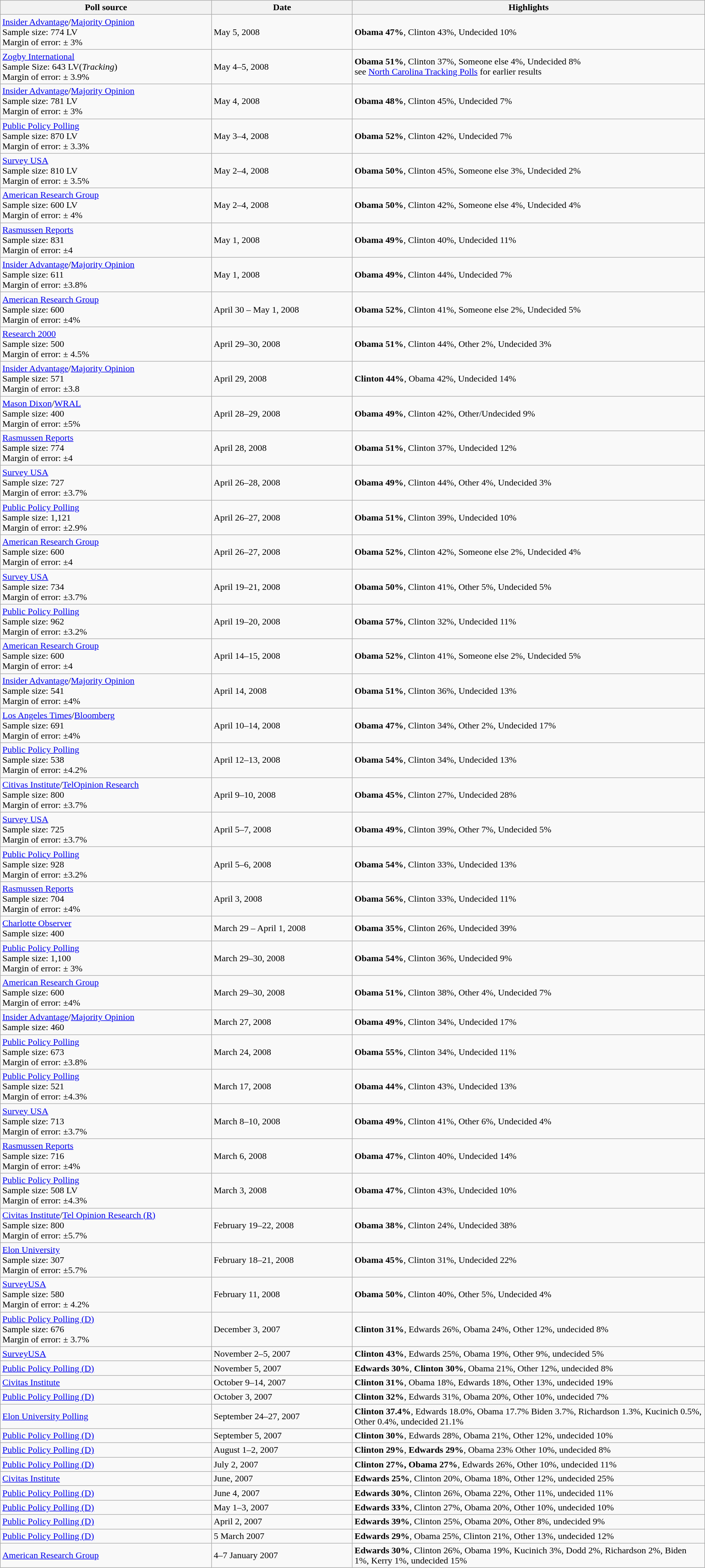<table class="wikitable sortable">
<tr>
<th width="30%">Poll source</th>
<th width="20%">Date</th>
<th width="50%">Highlights</th>
</tr>
<tr>
<td><a href='#'>Insider Advantage</a>/<a href='#'>Majority Opinion</a><br>Sample size: 774 LV<br>
Margin of error: ± 3%</td>
<td>May 5, 2008</td>
<td><strong>Obama 47%</strong>, Clinton 43%, Undecided 10%</td>
</tr>
<tr>
<td><a href='#'>Zogby International</a><br>Sample Size: 643 LV(<em>Tracking</em>)<br>
Margin of error: ± 3.9%</td>
<td>May 4–5, 2008</td>
<td><strong>Obama 51%</strong>, Clinton 37%, Someone else 4%, Undecided 8%<br>see  <a href='#'>North Carolina Tracking Polls</a> for earlier results</td>
</tr>
<tr>
<td><a href='#'>Insider Advantage</a>/<a href='#'>Majority Opinion</a><br>Sample size: 781 LV<br>
Margin of error: ± 3%</td>
<td>May 4, 2008</td>
<td><strong>Obama 48%</strong>, Clinton 45%, Undecided 7%</td>
</tr>
<tr>
<td><a href='#'>Public Policy Polling</a><br>Sample size: 870 LV<br>
Margin of error: ± 3.3%</td>
<td>May 3–4, 2008</td>
<td><strong>Obama 52%</strong>, Clinton 42%, Undecided 7%</td>
</tr>
<tr>
<td><a href='#'>Survey USA</a><br>Sample size: 810 LV<br>
Margin of error: ± 3.5%</td>
<td>May 2–4, 2008</td>
<td><strong>Obama 50%</strong>, Clinton 45%, Someone else 3%, Undecided 2%</td>
</tr>
<tr>
<td><a href='#'>American Research Group</a><br>Sample size: 600 LV<br>
Margin of error: ± 4%</td>
<td>May 2–4, 2008</td>
<td><strong>Obama 50%</strong>, Clinton 42%, Someone else 4%, Undecided 4%</td>
</tr>
<tr>
<td><a href='#'>Rasmussen Reports</a><br>Sample size: 831 <br>
Margin of error: ±4</td>
<td>May 1, 2008</td>
<td><strong>Obama 49%</strong>, Clinton 40%, Undecided 11%</td>
</tr>
<tr>
<td><a href='#'>Insider Advantage</a>/<a href='#'>Majority Opinion</a><br>Sample size: 611<br>
Margin of error: ±3.8%</td>
<td>May 1, 2008</td>
<td><strong>Obama 49%</strong>, Clinton 44%, Undecided 7%</td>
</tr>
<tr>
<td><a href='#'>American Research Group</a><br>Sample size: 600<br>
Margin of error: ±4%</td>
<td>April 30 – May 1, 2008</td>
<td><strong>Obama 52%</strong>, Clinton 41%, Someone else 2%, Undecided 5%</td>
</tr>
<tr>
<td><a href='#'>Research 2000</a><br>Sample size: 500<br>
Margin of error: ± 4.5%</td>
<td>April 29–30, 2008</td>
<td><strong>Obama 51%</strong>, Clinton 44%, Other 2%, Undecided 3%</td>
</tr>
<tr>
<td><a href='#'>Insider Advantage</a>/<a href='#'>Majority Opinion</a><br>Sample size: 571 <br>
Margin of error: ±3.8</td>
<td>April 29, 2008</td>
<td><strong>Clinton 44%</strong>, Obama 42%, Undecided 14%</td>
</tr>
<tr>
<td><a href='#'>Mason Dixon</a>/<a href='#'>WRAL</a><br>Sample size: 400<br>
Margin of error: ±5%</td>
<td>April 28–29, 2008</td>
<td><strong>Obama 49%</strong>, Clinton 42%, Other/Undecided 9%</td>
</tr>
<tr>
<td><a href='#'>Rasmussen Reports</a><br>Sample size: 774 <br>
Margin of error: ±4</td>
<td>April 28, 2008</td>
<td><strong>Obama 51%</strong>, Clinton 37%, Undecided 12%</td>
</tr>
<tr>
<td><a href='#'>Survey USA</a><br>Sample size: 727<br>
Margin of error: ±3.7%</td>
<td>April 26–28, 2008</td>
<td><strong>Obama 49%</strong>, Clinton 44%, Other 4%, Undecided 3%</td>
</tr>
<tr>
<td><a href='#'>Public Policy Polling</a><br>Sample size: 1,121<br>
Margin of error: ±2.9%</td>
<td>April 26–27, 2008</td>
<td><strong>Obama 51%</strong>, Clinton 39%, Undecided 10%</td>
</tr>
<tr>
<td><a href='#'>American Research Group</a><br>Sample size: 600<br>
Margin of error: ±4</td>
<td>April 26–27, 2008</td>
<td><strong>Obama 52%</strong>, Clinton 42%, Someone else 2%, Undecided 4%</td>
</tr>
<tr>
<td><a href='#'>Survey USA</a><br>Sample size: 734<br>
Margin of error: ±3.7%</td>
<td>April 19–21, 2008</td>
<td><strong>Obama 50%</strong>, Clinton 41%, Other 5%, Undecided 5%</td>
</tr>
<tr>
<td><a href='#'>Public Policy Polling</a><br>Sample size: 962<br>
Margin of error: ±3.2%</td>
<td>April 19–20, 2008</td>
<td><strong>Obama 57%</strong>, Clinton 32%, Undecided 11%</td>
</tr>
<tr>
<td><a href='#'>American Research Group</a><br>Sample size: 600<br>
Margin of error: ±4</td>
<td>April 14–15, 2008</td>
<td><strong>Obama 52%</strong>, Clinton 41%, Someone else 2%, Undecided 5%</td>
</tr>
<tr>
<td><a href='#'>Insider Advantage</a>/<a href='#'>Majority Opinion</a><br>Sample size: 541<br>
Margin of error: ±4%</td>
<td>April 14, 2008</td>
<td><strong>Obama 51%</strong>, Clinton 36%, Undecided 13%</td>
</tr>
<tr>
<td><a href='#'>Los Angeles Times</a>/<a href='#'>Bloomberg</a><br>Sample size: 691<br>
Margin of error: ±4%</td>
<td>April 10–14, 2008</td>
<td><strong>Obama 47%</strong>, Clinton 34%, Other 2%, Undecided 17%</td>
</tr>
<tr>
<td><a href='#'>Public Policy Polling</a><br>Sample size: 538<br>
Margin of error: ±4.2%</td>
<td>April 12–13, 2008</td>
<td><strong>Obama 54%</strong>, Clinton 34%, Undecided 13%</td>
</tr>
<tr>
<td><a href='#'>Citivas Institute</a>/<a href='#'>TelOpinion Research</a><br>Sample size: 800<br>
Margin of error: ±3.7%</td>
<td>April 9–10, 2008</td>
<td><strong>Obama 45%</strong>, Clinton 27%, Undecided 28%</td>
</tr>
<tr>
<td><a href='#'>Survey USA</a><br>Sample size: 725<br>
Margin of error: ±3.7%</td>
<td>April 5–7, 2008</td>
<td><strong>Obama 49%</strong>, Clinton 39%, Other 7%, Undecided 5%</td>
</tr>
<tr>
<td><a href='#'>Public Policy Polling</a><br>Sample size: 928<br>
Margin of error: ±3.2%</td>
<td>April 5–6, 2008</td>
<td><strong>Obama 54%</strong>, Clinton 33%, Undecided 13%</td>
</tr>
<tr>
<td><a href='#'>Rasmussen Reports</a><br>Sample size: 704<br>
Margin of error: ±4%</td>
<td>April 3, 2008</td>
<td><strong>Obama 56%</strong>, Clinton 33%, Undecided 11%</td>
</tr>
<tr>
<td><a href='#'>Charlotte Observer</a><br>Sample size: 400</td>
<td>March 29 – April 1, 2008</td>
<td><strong>Obama 35%</strong>, Clinton 26%, Undecided 39%</td>
</tr>
<tr>
<td><a href='#'>Public Policy Polling</a><br>Sample size: 1,100<br>
Margin of error: ± 3%</td>
<td>March 29–30, 2008</td>
<td><strong>Obama 54%</strong>, Clinton 36%, Undecided 9%</td>
</tr>
<tr>
<td><a href='#'>American Research Group</a><br>Sample size: 600<br>
Margin of error: ±4%</td>
<td>March 29–30, 2008</td>
<td><strong>Obama 51%</strong>, Clinton 38%, Other 4%, Undecided 7%</td>
</tr>
<tr>
<td><a href='#'>Insider Advantage</a>/<a href='#'>Majority Opinion</a><br>Sample size: 460</td>
<td>March 27, 2008</td>
<td><strong>Obama 49%</strong>, Clinton 34%, Undecided 17%</td>
</tr>
<tr>
<td><a href='#'>Public Policy Polling</a><br>Sample size: 673<br>
Margin of error: ±3.8%</td>
<td>March 24, 2008</td>
<td><strong>Obama 55%</strong>, Clinton 34%, Undecided 11%</td>
</tr>
<tr>
<td><a href='#'>Public Policy Polling</a><br>Sample size: 521<br>
Margin of error: ±4.3%</td>
<td>March 17, 2008</td>
<td><strong>Obama 44%</strong>, Clinton 43%, Undecided 13%</td>
</tr>
<tr>
<td><a href='#'>Survey USA</a><br>Sample size: 713<br>
Margin of error: ±3.7%</td>
<td>March 8–10, 2008</td>
<td><strong>Obama 49%</strong>, Clinton 41%, Other 6%, Undecided 4%</td>
</tr>
<tr>
<td><a href='#'>Rasmussen Reports</a><br>Sample size: 716<br>
Margin of error: ±4%</td>
<td>March 6, 2008</td>
<td><strong>Obama 47%</strong>, Clinton 40%, Undecided 14%</td>
</tr>
<tr>
<td><a href='#'>Public Policy Polling</a><br>Sample size: 508 LV<br>
Margin of error: ±4.3%</td>
<td>March 3, 2008</td>
<td><strong>Obama 47%</strong>, Clinton 43%, Undecided 10%</td>
</tr>
<tr>
<td><a href='#'>Civitas Institute</a>/<a href='#'>Tel Opinion Research (R)</a><br>Sample size: 800<br>
Margin of error: ±5.7%</td>
<td>February 19–22, 2008</td>
<td><strong>Obama 38%</strong>, Clinton 24%, Undecided 38%</td>
</tr>
<tr>
<td><a href='#'>Elon University</a><br>Sample size: 307<br>
Margin of error: ±5.7%</td>
<td>February 18–21, 2008</td>
<td><strong>Obama 45%</strong>, Clinton 31%, Undecided 22%</td>
</tr>
<tr>
<td><a href='#'>SurveyUSA</a><br>Sample size: 580<br>
Margin of error: ± 4.2%</td>
<td>February 11, 2008</td>
<td><strong>Obama 50%</strong>, Clinton 40%, Other 5%, Undecided 4%</td>
</tr>
<tr>
<td><a href='#'>Public Policy Polling (D)</a><br>Sample size: 676<br>
Margin of error: ± 3.7%</td>
<td>December 3, 2007</td>
<td><strong>Clinton 31%</strong>, Edwards 26%, Obama 24%, Other 12%, undecided 8%</td>
</tr>
<tr>
<td><a href='#'>SurveyUSA</a></td>
<td>November 2–5, 2007</td>
<td><strong>Clinton 43%</strong>, Edwards 25%, Obama 19%, Other 9%, undecided 5%</td>
</tr>
<tr>
<td><a href='#'>Public Policy Polling (D)</a></td>
<td>November 5, 2007</td>
<td><strong>Edwards 30%</strong>, <strong>Clinton 30%</strong>,  Obama 21%, Other 12%, undecided 8%</td>
</tr>
<tr>
<td><a href='#'>Civitas Institute</a></td>
<td>October 9–14, 2007</td>
<td><strong>Clinton 31%</strong>, Obama 18%, Edwards 18%, Other 13%, undecided 19%</td>
</tr>
<tr>
<td><a href='#'>Public Policy Polling (D)</a></td>
<td>October 3, 2007</td>
<td><strong>Clinton 32%</strong>, Edwards 31%, Obama 20%, Other 10%, undecided 7%</td>
</tr>
<tr>
<td><a href='#'>Elon University Polling</a></td>
<td>September 24–27, 2007</td>
<td><strong>Clinton 37.4%</strong>, Edwards 18.0%, Obama 17.7% Biden 3.7%, Richardson 1.3%, Kucinich 0.5%, Other 0.4%, undecided 21.1%</td>
</tr>
<tr>
<td><a href='#'>Public Policy Polling (D)</a></td>
<td>September 5, 2007</td>
<td><strong>Clinton 30%</strong>, Edwards 28%, Obama 21%, Other 12%, undecided 10%</td>
</tr>
<tr>
<td><a href='#'>Public Policy Polling (D)</a></td>
<td>August 1–2, 2007</td>
<td><strong>Clinton 29%</strong>, <strong>Edwards 29%</strong>, Obama 23% Other 10%, undecided 8%</td>
</tr>
<tr>
<td><a href='#'>Public Policy Polling (D)</a></td>
<td>July 2, 2007</td>
<td><strong>Clinton 27%, Obama 27%</strong>, Edwards 26%, Other 10%, undecided 11%</td>
</tr>
<tr>
<td><a href='#'>Civitas Institute</a></td>
<td>June, 2007</td>
<td><strong>Edwards 25%</strong>, Clinton 20%, Obama 18%, Other 12%, undecided 25%</td>
</tr>
<tr>
<td><a href='#'>Public Policy Polling (D)</a></td>
<td>June 4, 2007</td>
<td><strong>Edwards 30%</strong>, Clinton 26%, Obama 22%, Other 11%, undecided 11%</td>
</tr>
<tr>
<td><a href='#'>Public Policy Polling (D)</a></td>
<td>May 1–3, 2007</td>
<td><strong>Edwards 33%</strong>, Clinton 27%, Obama 20%, Other 10%, undecided 10%</td>
</tr>
<tr>
<td><a href='#'>Public Policy Polling (D)</a></td>
<td>April 2, 2007</td>
<td><strong>Edwards 39%</strong>, Clinton 25%, Obama 20%, Other 8%, undecided 9%</td>
</tr>
<tr>
<td><a href='#'>Public Policy Polling (D)</a></td>
<td>5 March 2007</td>
<td><strong>Edwards 29%</strong>, Obama 25%, Clinton 21%, Other 13%, undecided 12%</td>
</tr>
<tr>
<td><a href='#'>American Research Group</a></td>
<td>4–7 January 2007</td>
<td><strong>Edwards 30%</strong>, Clinton 26%, Obama 19%, Kucinich 3%, Dodd 2%, Richardson 2%, Biden 1%, Kerry 1%, undecided 15%</td>
</tr>
</table>
